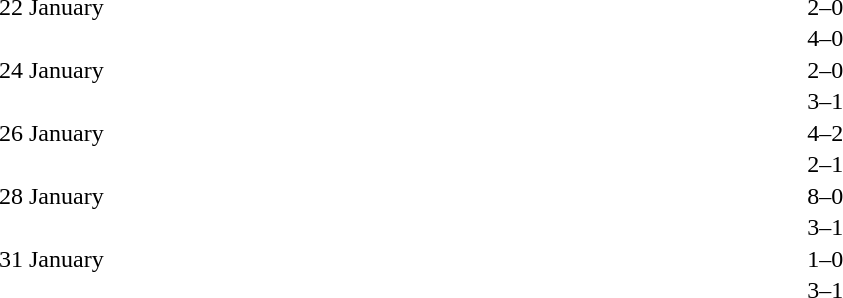<table cellspacing=1 width=70%>
<tr>
<th width=25%></th>
<th width=30%></th>
<th width=15%></th>
<th width=30%></th>
</tr>
<tr>
<td>22 January</td>
<td align=right></td>
<td align=center>2–0</td>
<td></td>
</tr>
<tr>
<td></td>
<td align=right></td>
<td align=center>4–0</td>
<td></td>
</tr>
<tr>
<td>24 January</td>
<td align=right></td>
<td align=center>2–0</td>
<td></td>
</tr>
<tr>
<td></td>
<td align=right></td>
<td align=center>3–1</td>
<td></td>
</tr>
<tr>
<td>26 January</td>
<td align=right></td>
<td align=center>4–2</td>
<td></td>
</tr>
<tr>
<td></td>
<td align=right></td>
<td align=center>2–1</td>
<td></td>
</tr>
<tr>
<td>28 January</td>
<td align=right></td>
<td align=center>8–0</td>
<td></td>
</tr>
<tr>
<td></td>
<td align=right></td>
<td align=center>3–1</td>
<td></td>
</tr>
<tr>
<td>31 January</td>
<td align=right></td>
<td align=center>1–0</td>
<td></td>
</tr>
<tr>
<td></td>
<td align=right></td>
<td align=center>3–1</td>
<td></td>
</tr>
</table>
